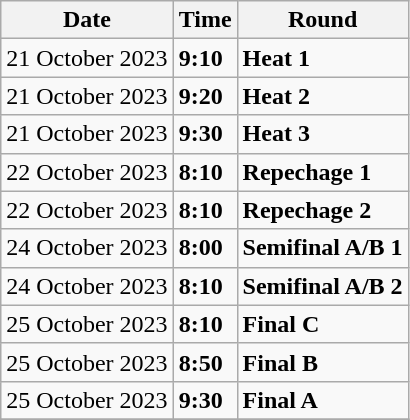<table class="wikitable">
<tr>
<th>Date</th>
<th>Time</th>
<th>Round</th>
</tr>
<tr>
<td>21 October 2023</td>
<td><strong>9:10</strong></td>
<td><strong>Heat 1</strong></td>
</tr>
<tr>
<td>21 October 2023</td>
<td><strong>9:20</strong></td>
<td><strong>Heat 2</strong></td>
</tr>
<tr>
<td>21 October 2023</td>
<td><strong>9:30</strong></td>
<td><strong>Heat 3</strong></td>
</tr>
<tr>
<td>22 October 2023</td>
<td><strong>8:10</strong></td>
<td><strong>Repechage 1</strong></td>
</tr>
<tr>
<td>22 October 2023</td>
<td><strong>8:10</strong></td>
<td><strong>Repechage 2</strong></td>
</tr>
<tr>
<td>24 October 2023</td>
<td><strong>8:00</strong></td>
<td><strong>Semifinal A/B 1</strong></td>
</tr>
<tr>
<td>24 October 2023</td>
<td><strong>8:10</strong></td>
<td><strong>Semifinal A/B 2</strong></td>
</tr>
<tr>
<td>25 October 2023</td>
<td><strong>8:10</strong></td>
<td><strong>Final C</strong></td>
</tr>
<tr>
<td>25 October 2023</td>
<td><strong>8:50</strong></td>
<td><strong>Final B</strong></td>
</tr>
<tr>
<td>25 October 2023</td>
<td><strong>9:30</strong></td>
<td><strong>Final A</strong></td>
</tr>
<tr>
</tr>
</table>
